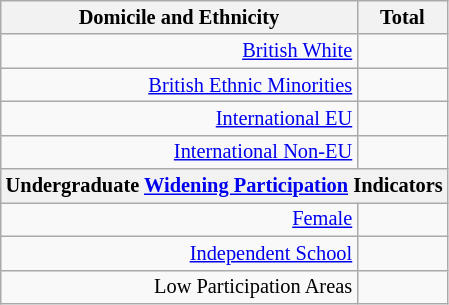<table class="wikitable floatright sortable collapsible mw-collapsible"; style="font-size:85%; text-align:right;">
<tr>
<th>Domicile and Ethnicity</th>
<th colspan="2" data-sort-type=number>Total</th>
</tr>
<tr>
<td><a href='#'>British White</a></td>
<td align=right></td>
</tr>
<tr>
<td><a href='#'>British Ethnic Minorities</a></td>
<td align=right></td>
</tr>
<tr>
<td><a href='#'>International EU</a></td>
<td align=right></td>
</tr>
<tr>
<td><a href='#'>International Non-EU</a></td>
<td align=right></td>
</tr>
<tr>
<th colspan="4" data-sort-type=number>Undergraduate <a href='#'>Widening Participation</a> Indicators</th>
</tr>
<tr>
<td><a href='#'>Female</a></td>
<td align=right></td>
</tr>
<tr>
<td><a href='#'>Independent School</a></td>
<td align=right></td>
</tr>
<tr>
<td>Low Participation Areas</td>
<td align=right></td>
</tr>
</table>
